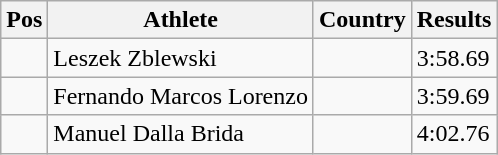<table class="wikitable wikble">
<tr>
<th>Pos</th>
<th>Athlete</th>
<th>Country</th>
<th>Results</th>
</tr>
<tr>
<td align="center"></td>
<td>Leszek Zblewski</td>
<td></td>
<td>3:58.69</td>
</tr>
<tr>
<td align="center"></td>
<td>Fernando Marcos Lorenzo</td>
<td></td>
<td>3:59.69</td>
</tr>
<tr>
<td align="center"></td>
<td>Manuel Dalla Brida</td>
<td></td>
<td>4:02.76</td>
</tr>
</table>
